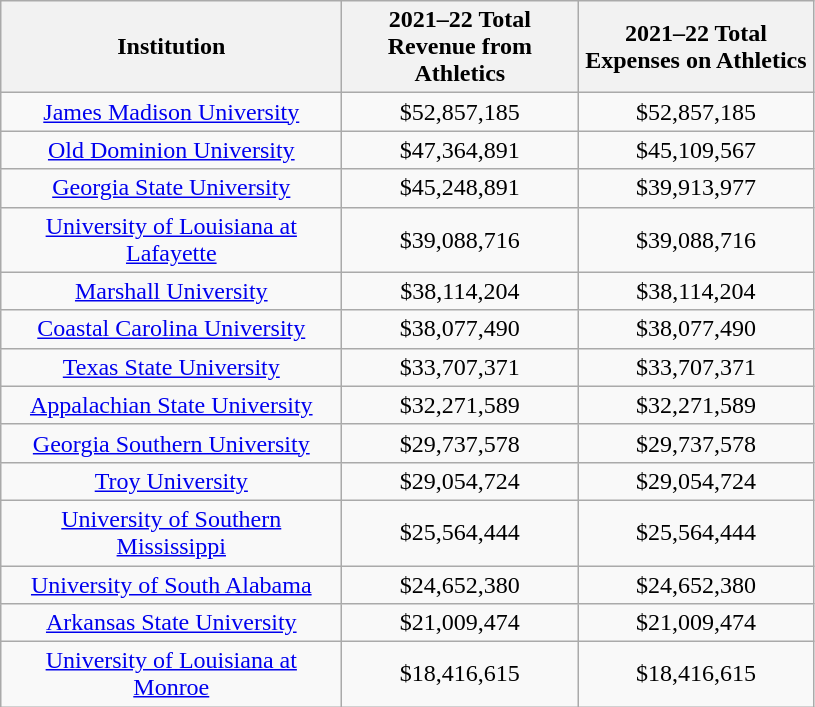<table class="wikitable sortable" style="text-align: center">
<tr>
<th style="width:220px;">Institution</th>
<th style="width:150px;">2021–22 Total Revenue from Athletics</th>
<th style="width:150px;">2021–22 Total Expenses on Athletics</th>
</tr>
<tr>
<td><a href='#'>James Madison University</a></td>
<td>$52,857,185</td>
<td>$52,857,185</td>
</tr>
<tr>
<td><a href='#'>Old Dominion University</a></td>
<td>$47,364,891</td>
<td>$45,109,567</td>
</tr>
<tr>
<td><a href='#'>Georgia State University</a></td>
<td>$45,248,891</td>
<td>$39,913,977</td>
</tr>
<tr>
<td><a href='#'>University of Louisiana at Lafayette</a></td>
<td>$39,088,716</td>
<td>$39,088,716</td>
</tr>
<tr>
<td><a href='#'>Marshall University</a></td>
<td>$38,114,204</td>
<td>$38,114,204</td>
</tr>
<tr>
<td><a href='#'>Coastal Carolina University</a></td>
<td>$38,077,490</td>
<td>$38,077,490</td>
</tr>
<tr>
<td><a href='#'>Texas State University</a></td>
<td>$33,707,371</td>
<td>$33,707,371</td>
</tr>
<tr>
<td><a href='#'>Appalachian State University</a></td>
<td>$32,271,589</td>
<td>$32,271,589</td>
</tr>
<tr>
<td><a href='#'>Georgia Southern University</a></td>
<td>$29,737,578</td>
<td>$29,737,578</td>
</tr>
<tr>
<td><a href='#'>Troy University</a></td>
<td>$29,054,724</td>
<td>$29,054,724</td>
</tr>
<tr>
<td><a href='#'>University of Southern Mississippi</a></td>
<td>$25,564,444</td>
<td>$25,564,444</td>
</tr>
<tr>
<td><a href='#'>University of South Alabama</a></td>
<td>$24,652,380</td>
<td>$24,652,380</td>
</tr>
<tr>
<td><a href='#'>Arkansas State University</a></td>
<td>$21,009,474</td>
<td>$21,009,474</td>
</tr>
<tr>
<td><a href='#'>University of Louisiana at Monroe</a></td>
<td>$18,416,615</td>
<td>$18,416,615</td>
</tr>
</table>
